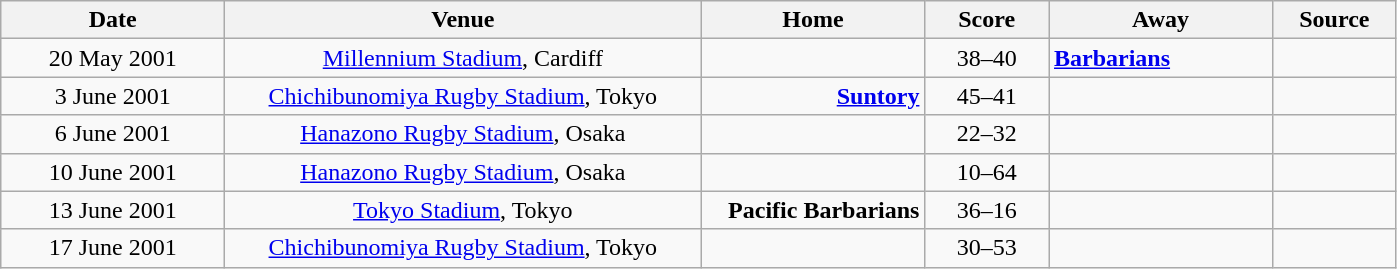<table class="wikitable" style="text-align:center">
<tr>
<th style="width:142px">Date</th>
<th scope="col" style="width:310px">Venue</th>
<th style="width:142px">Home</th>
<th style="width:75px">Score</th>
<th style="width:142px">Away</th>
<th style="width:75px">Source</th>
</tr>
<tr>
<td>20 May 2001</td>
<td><a href='#'>Millennium Stadium</a>, Cardiff</td>
<td style="text-align:right"></td>
<td>38–40</td>
<td style="text-align:left"><strong><a href='#'>Barbarians</a></strong></td>
<td></td>
</tr>
<tr>
<td>3 June 2001</td>
<td><a href='#'>Chichibunomiya Rugby Stadium</a>, Tokyo</td>
<td style="text-align:right"><strong><a href='#'>Suntory</a></strong></td>
<td>45–41</td>
<td style="text-align:left"></td>
<td></td>
</tr>
<tr>
<td>6 June 2001</td>
<td><a href='#'>Hanazono Rugby Stadium</a>, Osaka</td>
<td style="text-align:right"></td>
<td>22–32</td>
<td style="text-align:left"><strong></strong></td>
<td></td>
</tr>
<tr>
<td>10 June 2001</td>
<td><a href='#'>Hanazono Rugby Stadium</a>, Osaka</td>
<td style="text-align:right"></td>
<td>10–64</td>
<td style="text-align:left"><strong></strong></td>
<td></td>
</tr>
<tr>
<td>13 June 2001</td>
<td><a href='#'>Tokyo Stadium</a>, Tokyo</td>
<td style="text-align:right"><strong>Pacific Barbarians</strong></td>
<td>36–16</td>
<td style="text-align:left"></td>
<td></td>
</tr>
<tr>
<td>17 June 2001</td>
<td><a href='#'>Chichibunomiya Rugby Stadium</a>, Tokyo</td>
<td style="text-align:right"></td>
<td>30–53</td>
<td style="text-align:left"><strong></strong></td>
<td></td>
</tr>
</table>
